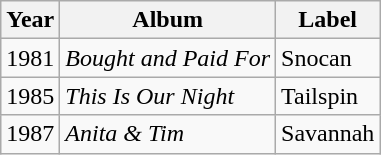<table class="wikitable">
<tr>
<th>Year</th>
<th>Album</th>
<th>Label</th>
</tr>
<tr>
<td>1981</td>
<td><em>Bought and Paid For</em></td>
<td>Snocan</td>
</tr>
<tr>
<td>1985</td>
<td><em>This Is Our Night</em></td>
<td>Tailspin</td>
</tr>
<tr>
<td>1987</td>
<td><em>Anita & Tim</em></td>
<td>Savannah</td>
</tr>
</table>
